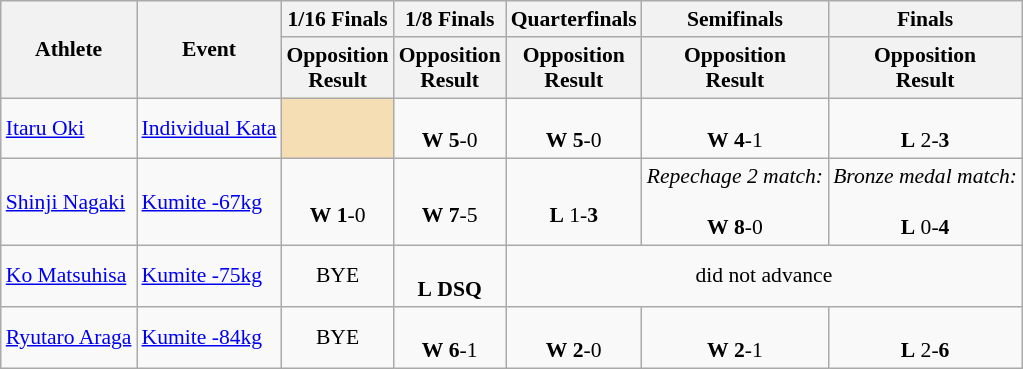<table class=wikitable style="font-size:90%">
<tr>
<th rowspan=2>Athlete</th>
<th rowspan=2>Event</th>
<th>1/16 Finals</th>
<th>1/8 Finals</th>
<th>Quarterfinals</th>
<th>Semifinals</th>
<th>Finals</th>
</tr>
<tr>
<th>Opposition<br>Result</th>
<th>Opposition<br>Result</th>
<th>Opposition<br>Result</th>
<th>Opposition<br>Result</th>
<th>Opposition<br>Result</th>
</tr>
<tr>
<td><a href='#'>Itaru Oki</a></td>
<td><a href='#'>Individual Kata</a></td>
<td style="background:wheat;"></td>
<td align=center><br><strong>W</strong> <strong>5</strong>-0</td>
<td align=center><br><strong>W</strong> <strong>5</strong>-0</td>
<td align=center><br><strong>W</strong> <strong>4</strong>-1</td>
<td align=center><br><strong>L</strong> 2-<strong>3</strong><br></td>
</tr>
<tr>
<td><a href='#'>Shinji Nagaki</a></td>
<td><a href='#'>Kumite -67kg</a></td>
<td align=center><br><strong>W</strong> <strong>1</strong>-0</td>
<td align=center><br><strong>W</strong> <strong>7</strong>-5</td>
<td align=center><br><strong>L</strong> 1-<strong>3</strong></td>
<td align=center><em>Repechage 2 match:</em><br><br><strong>W</strong> <strong>8</strong>-0</td>
<td align=center><em>Bronze medal match:</em><br><br><strong>L</strong> 0-<strong>4</strong></td>
</tr>
<tr>
<td><a href='#'>Ko Matsuhisa</a></td>
<td><a href='#'>Kumite -75kg</a></td>
<td align=center>BYE</td>
<td align=center><br><strong>L</strong> <strong>DSQ</strong></td>
<td align=center colspan="7">did not advance</td>
</tr>
<tr>
<td><a href='#'>Ryutaro Araga</a></td>
<td><a href='#'>Kumite -84kg</a></td>
<td align=center>BYE</td>
<td align=center><br><strong>W</strong> <strong>6</strong>-1</td>
<td align=center><br><strong>W</strong> <strong>2</strong>-0</td>
<td align=center><br><strong>W</strong> <strong>2</strong>-1</td>
<td align=center><br><strong>L</strong> 2-<strong>6</strong><br></td>
</tr>
</table>
